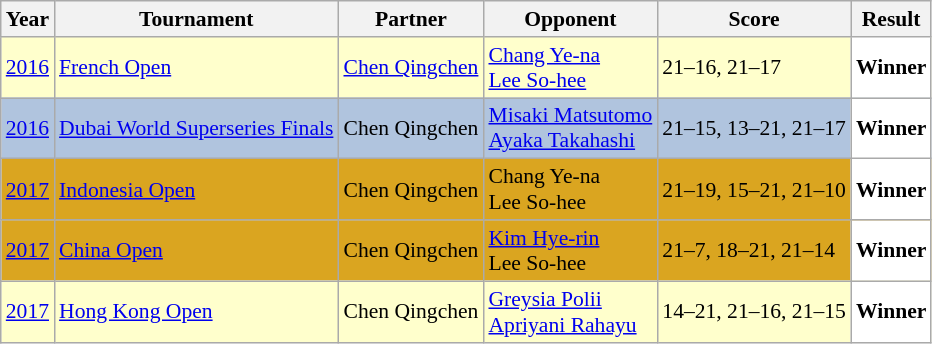<table class="sortable wikitable" style="font-size: 90%">
<tr>
<th>Year</th>
<th>Tournament</th>
<th>Partner</th>
<th>Opponent</th>
<th>Score</th>
<th>Result</th>
</tr>
<tr style="background:#FFFFCC">
<td align="center"><a href='#'>2016</a></td>
<td align="left"><a href='#'>French Open</a></td>
<td align="left"> <a href='#'>Chen Qingchen</a></td>
<td align="left"> <a href='#'>Chang Ye-na</a> <br>  <a href='#'>Lee So-hee</a></td>
<td align="left">21–16, 21–17</td>
<td style="text-align:left; background:white"> <strong>Winner</strong></td>
</tr>
<tr style="background:#B0C4DE">
<td align="center"><a href='#'>2016</a></td>
<td align="left"><a href='#'>Dubai World Superseries Finals</a></td>
<td align="left"> Chen Qingchen</td>
<td align="left"> <a href='#'>Misaki Matsutomo</a> <br>  <a href='#'>Ayaka Takahashi</a></td>
<td align="left">21–15, 13–21, 21–17</td>
<td style="text-align:left; background:white"> <strong>Winner</strong></td>
</tr>
<tr style="background:#DAA520">
<td align="center"><a href='#'>2017</a></td>
<td align="left"><a href='#'>Indonesia Open</a></td>
<td align="left"> Chen Qingchen</td>
<td align="left"> Chang Ye-na <br>  Lee So-hee</td>
<td align="left">21–19, 15–21, 21–10</td>
<td style="text-align:left; background:white"> <strong>Winner</strong></td>
</tr>
<tr style="background:#DAA520">
<td align="center"><a href='#'>2017</a></td>
<td align="left"><a href='#'>China Open</a></td>
<td align="left"> Chen Qingchen</td>
<td align="left"> <a href='#'>Kim Hye-rin</a> <br>  Lee So-hee</td>
<td align="left">21–7, 18–21, 21–14</td>
<td style="text-align:left; background:white"> <strong>Winner</strong></td>
</tr>
<tr style="background:#FFFFCC">
<td align="center"><a href='#'>2017</a></td>
<td align="left"><a href='#'>Hong Kong Open</a></td>
<td align="left"> Chen Qingchen</td>
<td align="left"> <a href='#'>Greysia Polii</a> <br>  <a href='#'>Apriyani Rahayu</a></td>
<td align="left">14–21, 21–16, 21–15</td>
<td style="text-align:left; background:white"> <strong>Winner</strong></td>
</tr>
</table>
